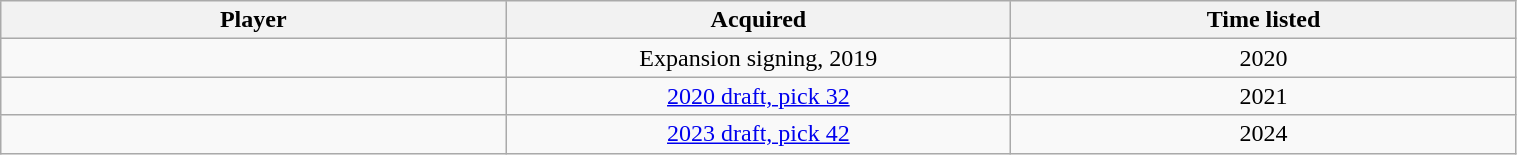<table class="wikitable sortable" style="text-align:center; width:80%;">
<tr>
<th rowspan="2" style="width:10%">Player</th>
<th rowspan="2" style="width:10%">Acquired</th>
<th rowspan="2" style="width:10%">Time listed</th>
</tr>
<tr>
</tr>
<tr>
<td align=left></td>
<td>Expansion signing, 2019</td>
<td>2020</td>
</tr>
<tr>
<td align=left></td>
<td><a href='#'>2020 draft, pick 32</a></td>
<td>2021</td>
</tr>
<tr>
<td align=left></td>
<td><a href='#'>2023 draft, pick 42</a></td>
<td>2024</td>
</tr>
</table>
